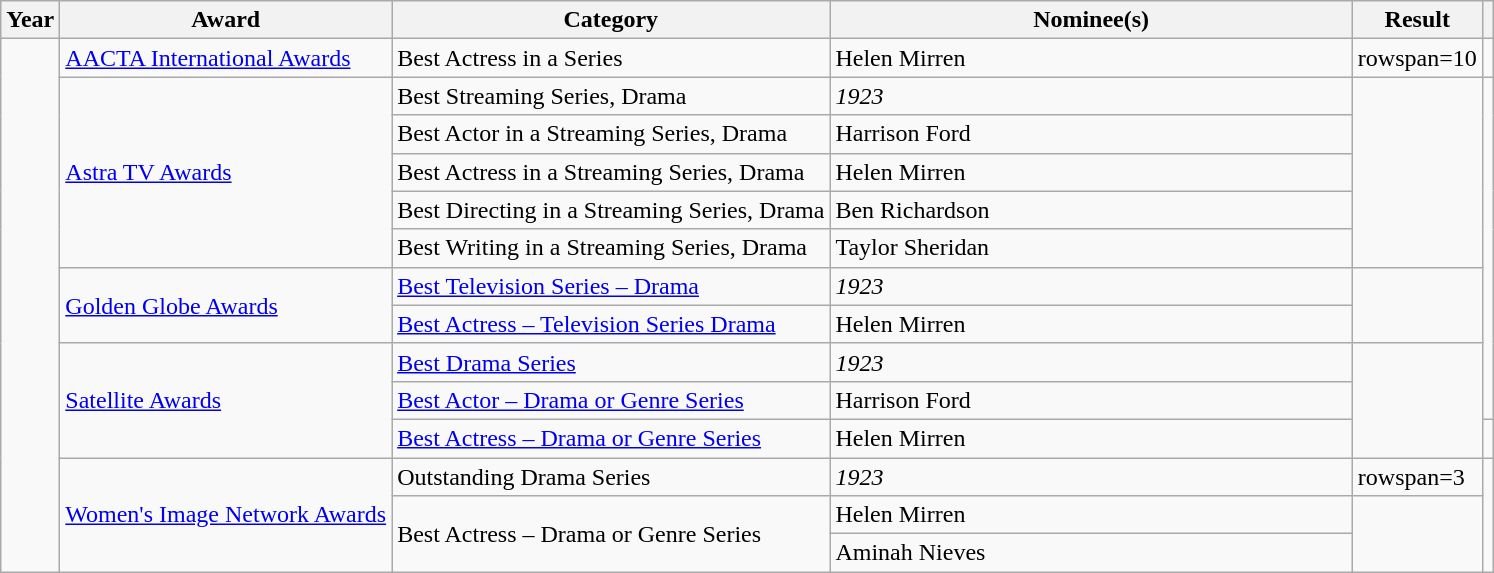<table class="wikitable plainrowheaders sortable">
<tr>
<th scope="col">Year</th>
<th scope="col">Award</th>
<th scope="col">Category</th>
<th scope="col" style="width:35%;">Nominee(s)</th>
<th scope="col">Result</th>
<th scope="col" class="unsortable"></th>
</tr>
<tr>
<td rowspan=14></td>
<td><a href='#'>AACTA International Awards</a></td>
<td>Best Actress in a Series</td>
<td>Helen Mirren</td>
<td>rowspan=10 </td>
<td align="center"></td>
</tr>
<tr>
<td rowspan=5><a href='#'>Astra TV Awards</a></td>
<td>Best Streaming Series, Drama</td>
<td><em>1923</em></td>
<td align="center" rowspan=5></td>
</tr>
<tr>
<td>Best Actor in a Streaming Series, Drama</td>
<td>Harrison Ford</td>
</tr>
<tr>
<td>Best Actress in a Streaming Series, Drama</td>
<td>Helen Mirren</td>
</tr>
<tr>
<td>Best Directing in a Streaming Series, Drama</td>
<td>Ben Richardson</td>
</tr>
<tr>
<td>Best Writing in a Streaming Series, Drama</td>
<td>Taylor Sheridan</td>
</tr>
<tr>
<td rowspan=2><a href='#'>Golden Globe Awards</a></td>
<td><a href='#'>Best Television Series – Drama</a></td>
<td><em>1923</em></td>
<td align="center" rowspan=2></td>
</tr>
<tr>
<td><a href='#'>Best Actress – Television Series Drama</a></td>
<td>Helen Mirren</td>
</tr>
<tr>
<td rowspan=3><a href='#'>Satellite Awards</a></td>
<td><a href='#'>Best Drama Series</a></td>
<td><em>1923</em></td>
<td align="center" rowspan=3></td>
</tr>
<tr>
<td><a href='#'>Best Actor – Drama or Genre Series</a></td>
<td>Harrison Ford</td>
</tr>
<tr>
<td><a href='#'>Best Actress – Drama or Genre Series</a></td>
<td>Helen Mirren</td>
<td></td>
</tr>
<tr>
<td rowspan=3><a href='#'>Women's Image Network Awards</a></td>
<td>Outstanding Drama Series</td>
<td><em>1923</em></td>
<td>rowspan=3 </td>
<td align="center" rowspan=3></td>
</tr>
<tr>
<td rowspan=2>Best Actress – Drama or Genre Series</td>
<td>Helen Mirren</td>
</tr>
<tr>
<td>Aminah Nieves</td>
</tr>
</table>
